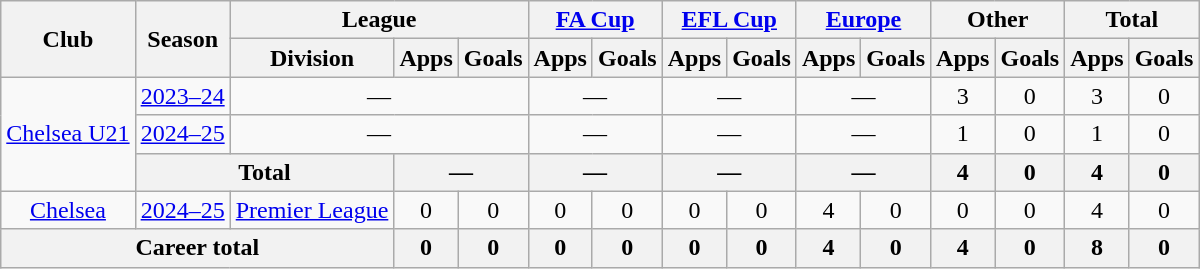<table class=wikitable style=text-align:center>
<tr>
<th rowspan=2>Club</th>
<th rowspan=2>Season</th>
<th colspan=3>League</th>
<th colspan=2><a href='#'>FA Cup</a></th>
<th colspan=2><a href='#'>EFL Cup</a></th>
<th colspan=2><a href='#'>Europe</a></th>
<th colspan=2>Other</th>
<th colspan=2>Total</th>
</tr>
<tr>
<th>Division</th>
<th>Apps</th>
<th>Goals</th>
<th>Apps</th>
<th>Goals</th>
<th>Apps</th>
<th>Goals</th>
<th>Apps</th>
<th>Goals</th>
<th>Apps</th>
<th>Goals</th>
<th>Apps</th>
<th>Goals</th>
</tr>
<tr>
<td rowspan=3><a href='#'>Chelsea U21</a></td>
<td><a href='#'>2023–24</a></td>
<td colspan=3>—</td>
<td colspan=2>—</td>
<td colspan=2>—</td>
<td colspan=2>—</td>
<td>3</td>
<td>0</td>
<td>3</td>
<td>0</td>
</tr>
<tr>
<td><a href='#'>2024–25</a></td>
<td colspan=3>—</td>
<td colspan=2>—</td>
<td colspan=2>—</td>
<td colspan=2>—</td>
<td>1</td>
<td>0</td>
<td>1</td>
<td>0</td>
</tr>
<tr>
<th colspan=2>Total</th>
<th colspan=2>—</th>
<th colspan=2>—</th>
<th colspan=2>—</th>
<th colspan=2>—</th>
<th>4</th>
<th>0</th>
<th>4</th>
<th>0</th>
</tr>
<tr>
<td><a href='#'>Chelsea</a></td>
<td><a href='#'>2024–25</a></td>
<td><a href='#'>Premier League</a></td>
<td>0</td>
<td>0</td>
<td>0</td>
<td>0</td>
<td>0</td>
<td>0</td>
<td>4</td>
<td>0</td>
<td>0</td>
<td>0</td>
<td>4</td>
<td>0</td>
</tr>
<tr>
<th colspan=3>Career total</th>
<th>0</th>
<th>0</th>
<th>0</th>
<th>0</th>
<th>0</th>
<th>0</th>
<th>4</th>
<th>0</th>
<th>4</th>
<th>0</th>
<th>8</th>
<th>0</th>
</tr>
</table>
